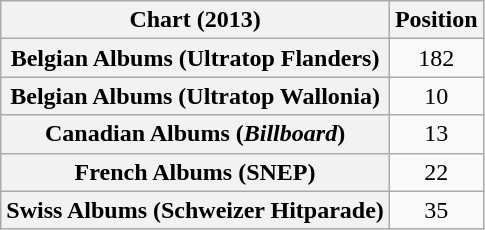<table class="wikitable sortable plainrowheaders" style="text-align:center">
<tr>
<th scope="col">Chart (2013)</th>
<th scope="col">Position</th>
</tr>
<tr>
<th scope="row">Belgian Albums (Ultratop Flanders)</th>
<td>182</td>
</tr>
<tr>
<th scope="row">Belgian Albums (Ultratop Wallonia)</th>
<td>10</td>
</tr>
<tr>
<th scope="row">Canadian Albums (<em>Billboard</em>)</th>
<td>13</td>
</tr>
<tr>
<th scope="row">French Albums (SNEP)</th>
<td>22</td>
</tr>
<tr>
<th scope="row">Swiss Albums (Schweizer Hitparade)</th>
<td>35</td>
</tr>
</table>
